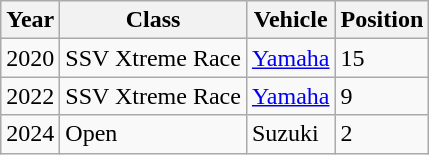<table class="wikitable">
<tr>
<th>Year</th>
<th>Class</th>
<th>Vehicle</th>
<th>Position</th>
</tr>
<tr>
<td>2020</td>
<td>SSV Xtreme Race</td>
<td> <a href='#'>Yamaha</a></td>
<td>15</td>
</tr>
<tr>
<td>2022</td>
<td>SSV Xtreme Race</td>
<td> <a href='#'>Yamaha</a></td>
<td>9</td>
</tr>
<tr>
<td>2024</td>
<td>Open</td>
<td> Suzuki</td>
<td>2</td>
</tr>
</table>
